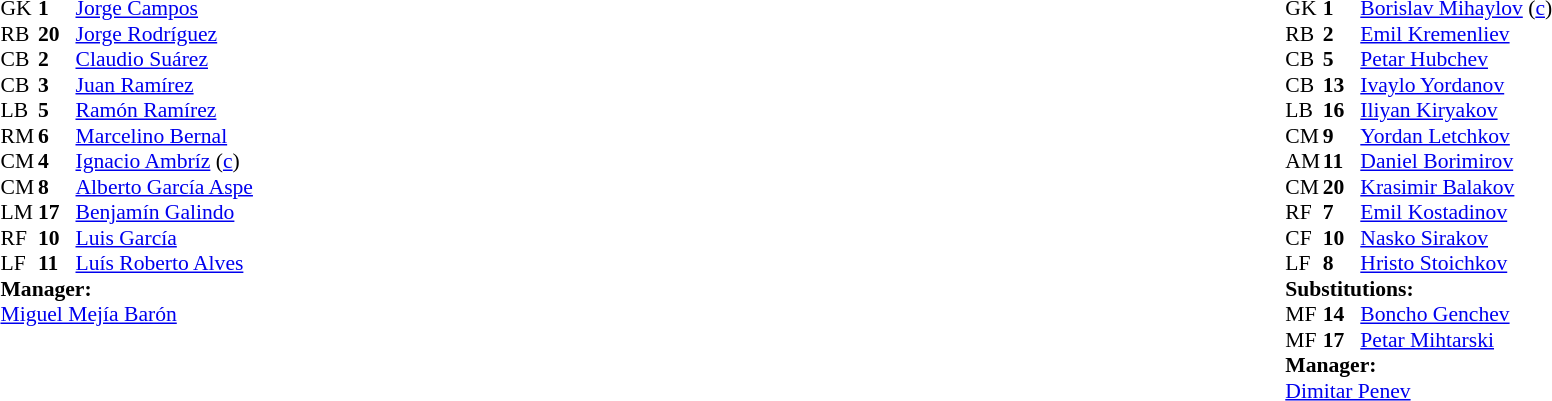<table width="100%">
<tr>
<td valign="top" width="50%"><br><table style="font-size: 90%" cellspacing="0" cellpadding="0">
<tr>
<th width="25"></th>
<th width="25"></th>
</tr>
<tr>
<td>GK</td>
<td><strong>1</strong></td>
<td><a href='#'>Jorge Campos</a></td>
</tr>
<tr>
<td>RB</td>
<td><strong>20</strong></td>
<td><a href='#'>Jorge Rodríguez</a></td>
</tr>
<tr>
<td>CB</td>
<td><strong>2</strong></td>
<td><a href='#'>Claudio Suárez</a></td>
<td></td>
</tr>
<tr>
<td>CB</td>
<td><strong>3</strong></td>
<td><a href='#'>Juan Ramírez</a></td>
</tr>
<tr>
<td>LB</td>
<td><strong>5</strong></td>
<td><a href='#'>Ramón Ramírez</a></td>
<td></td>
</tr>
<tr>
<td>RM</td>
<td><strong>6</strong></td>
<td><a href='#'>Marcelino Bernal</a></td>
</tr>
<tr>
<td>CM</td>
<td><strong>4</strong></td>
<td><a href='#'>Ignacio Ambríz</a> (<a href='#'>c</a>)</td>
</tr>
<tr>
<td>CM</td>
<td><strong>8</strong></td>
<td><a href='#'>Alberto García Aspe</a></td>
<td></td>
</tr>
<tr>
<td>LM</td>
<td><strong>17</strong></td>
<td><a href='#'>Benjamín Galindo</a></td>
</tr>
<tr>
<td>RF</td>
<td><strong>10</strong></td>
<td><a href='#'>Luis García</a></td>
<td></td>
</tr>
<tr>
<td>LF</td>
<td><strong>11</strong></td>
<td><a href='#'>Luís Roberto Alves</a></td>
</tr>
<tr>
<td colspan=3><strong>Manager:</strong></td>
</tr>
<tr>
<td colspan="4"><a href='#'>Miguel Mejía Barón</a></td>
</tr>
</table>
</td>
<td valign="top"></td>
<td valign="top" width="50%"><br><table style="font-size: 90%" cellspacing="0" cellpadding="0" align=center>
<tr>
<th width="25"></th>
<th width="25"></th>
</tr>
<tr>
<td>GK</td>
<td><strong>1</strong></td>
<td><a href='#'>Borislav Mihaylov</a> (<a href='#'>c</a>)</td>
</tr>
<tr>
<td>RB</td>
<td><strong>2</strong></td>
<td><a href='#'>Emil Kremenliev</a></td>
<td></td>
</tr>
<tr>
<td>CB</td>
<td><strong>5</strong></td>
<td><a href='#'>Petar Hubchev</a></td>
</tr>
<tr>
<td>CB</td>
<td><strong>13</strong></td>
<td><a href='#'>Ivaylo Yordanov</a></td>
<td></td>
</tr>
<tr>
<td>LB</td>
<td><strong>16</strong></td>
<td><a href='#'>Iliyan Kiryakov</a></td>
<td></td>
</tr>
<tr>
<td>CM</td>
<td><strong>9</strong></td>
<td><a href='#'>Yordan Letchkov</a></td>
</tr>
<tr>
<td>AM</td>
<td><strong>11</strong></td>
<td><a href='#'>Daniel Borimirov</a></td>
</tr>
<tr>
<td>CM</td>
<td><strong>20</strong></td>
<td><a href='#'>Krasimir Balakov</a></td>
</tr>
<tr>
<td>RF</td>
<td><strong>7</strong></td>
<td><a href='#'>Emil Kostadinov</a></td>
<td></td>
<td></td>
</tr>
<tr>
<td>CF</td>
<td><strong>10</strong></td>
<td><a href='#'>Nasko Sirakov</a></td>
<td></td>
<td></td>
</tr>
<tr>
<td>LF</td>
<td><strong>8</strong></td>
<td><a href='#'>Hristo Stoichkov</a></td>
</tr>
<tr>
<td colspan=3><strong>Substitutions:</strong></td>
</tr>
<tr>
<td>MF</td>
<td><strong>14</strong></td>
<td><a href='#'>Boncho Genchev</a></td>
<td></td>
<td></td>
</tr>
<tr>
<td>MF</td>
<td><strong>17</strong></td>
<td><a href='#'>Petar Mihtarski</a></td>
<td></td>
<td></td>
</tr>
<tr>
<td colspan=3><strong>Manager:</strong></td>
</tr>
<tr>
<td colspan="4"><a href='#'>Dimitar Penev</a></td>
</tr>
</table>
</td>
</tr>
</table>
